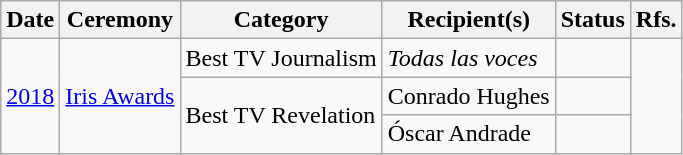<table class="wikitable">
<tr>
<th>Date</th>
<th>Ceremony</th>
<th>Category</th>
<th>Recipient(s)</th>
<th>Status</th>
<th>Rfs.</th>
</tr>
<tr>
<td rowspan=3><a href='#'>2018</a></td>
<td rowspan="3"><a href='#'>Iris Awards</a></td>
<td>Best TV Journalism</td>
<td><em>Todas las voces</em></td>
<td></td>
<td rowspan="3"></td>
</tr>
<tr>
<td rowspan="2">Best TV Revelation</td>
<td>Conrado Hughes</td>
<td></td>
</tr>
<tr>
<td>Óscar Andrade</td>
<td></td>
</tr>
</table>
